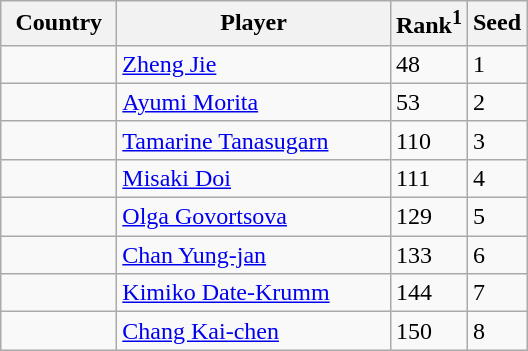<table class="sortable wikitable">
<tr>
<th width="70">Country</th>
<th width="175">Player</th>
<th>Rank<sup>1</sup></th>
<th>Seed</th>
</tr>
<tr>
<td></td>
<td><a href='#'>Zheng Jie</a></td>
<td>48</td>
<td>1</td>
</tr>
<tr>
<td></td>
<td><a href='#'>Ayumi Morita</a></td>
<td>53</td>
<td>2</td>
</tr>
<tr>
<td></td>
<td><a href='#'>Tamarine Tanasugarn</a></td>
<td>110</td>
<td>3</td>
</tr>
<tr>
<td></td>
<td><a href='#'>Misaki Doi</a></td>
<td>111</td>
<td>4</td>
</tr>
<tr>
<td></td>
<td><a href='#'>Olga Govortsova</a></td>
<td>129</td>
<td>5</td>
</tr>
<tr>
<td></td>
<td><a href='#'>Chan Yung-jan</a></td>
<td>133</td>
<td>6</td>
</tr>
<tr>
<td></td>
<td><a href='#'>Kimiko Date-Krumm</a></td>
<td>144</td>
<td>7</td>
</tr>
<tr>
<td></td>
<td><a href='#'>Chang Kai-chen</a></td>
<td>150</td>
<td>8</td>
</tr>
</table>
